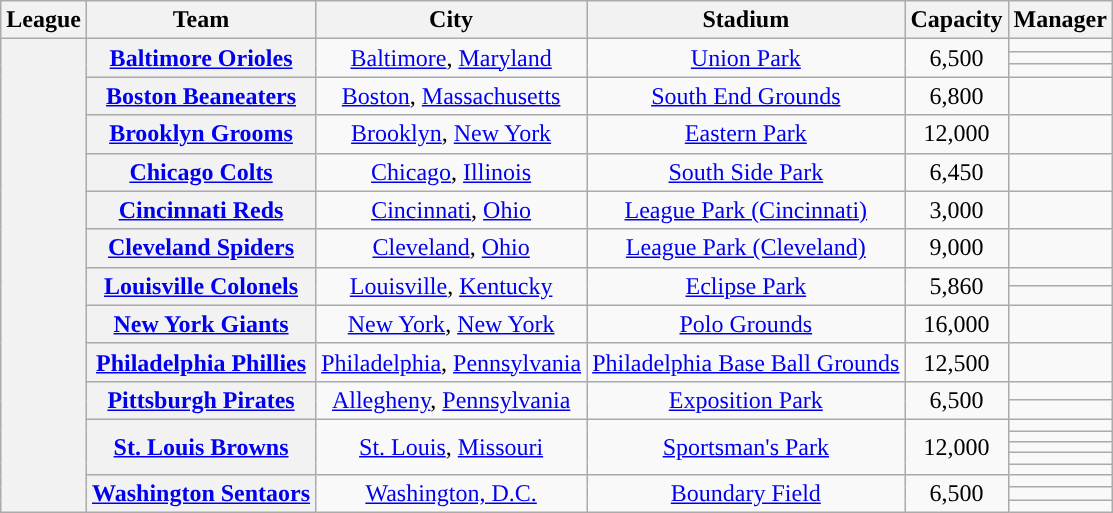<table class="wikitable sortable plainrowheaders" style="text-align:center;">
<tr>
<th scope="col">League</th>
<th scope="col">Team</th>
<th scope="col">City</th>
<th scope="col">Stadium</th>
<th scope="col">Capacity</th>
<th scope="col">Manager</th>
</tr>
<tr>
<th rowspan="22"></th>
<th rowspan="3" scope="row"><a href='#'>Baltimore Orioles</a></th>
<td rowspan="3"><a href='#'>Baltimore</a>, <a href='#'>Maryland</a></td>
<td rowspan="3"><a href='#'>Union Park</a></td>
<td rowspan="3">6,500</td>
<td></td>
</tr>
<tr>
<td></td>
</tr>
<tr>
<td></td>
</tr>
<tr>
<th scope="row"><a href='#'>Boston Beaneaters</a></th>
<td><a href='#'>Boston</a>, <a href='#'>Massachusetts</a></td>
<td><a href='#'>South End Grounds</a></td>
<td>6,800</td>
<td></td>
</tr>
<tr>
<th scope="row"><a href='#'>Brooklyn Grooms</a></th>
<td><a href='#'>Brooklyn</a>, <a href='#'>New York</a></td>
<td><a href='#'>Eastern Park</a></td>
<td>12,000</td>
<td></td>
</tr>
<tr>
<th scope="row"><a href='#'>Chicago Colts</a></th>
<td><a href='#'>Chicago</a>, <a href='#'>Illinois</a></td>
<td><a href='#'>South Side Park</a></td>
<td>6,450</td>
<td></td>
</tr>
<tr>
<th scope="row"><a href='#'>Cincinnati Reds</a></th>
<td><a href='#'>Cincinnati</a>, <a href='#'>Ohio</a></td>
<td><a href='#'>League Park (Cincinnati)</a></td>
<td>3,000</td>
<td></td>
</tr>
<tr>
<th scope="row"><a href='#'>Cleveland Spiders</a></th>
<td><a href='#'>Cleveland</a>, <a href='#'>Ohio</a></td>
<td><a href='#'>League Park (Cleveland)</a></td>
<td>9,000</td>
<td></td>
</tr>
<tr>
<th rowspan="2" scope="row"><a href='#'>Louisville Colonels</a></th>
<td rowspan="2"><a href='#'>Louisville</a>, <a href='#'>Kentucky</a></td>
<td rowspan="2"><a href='#'>Eclipse Park</a></td>
<td rowspan="2">5,860</td>
<td></td>
</tr>
<tr>
<td></td>
</tr>
<tr>
<th scope="row"><a href='#'>New York Giants</a></th>
<td><a href='#'>New York</a>, <a href='#'>New York</a></td>
<td><a href='#'>Polo Grounds</a></td>
<td>16,000</td>
<td></td>
</tr>
<tr>
<th scope="row"><a href='#'>Philadelphia Phillies</a></th>
<td><a href='#'>Philadelphia</a>, <a href='#'>Pennsylvania</a></td>
<td><a href='#'>Philadelphia Base Ball Grounds</a></td>
<td>12,500</td>
<td></td>
</tr>
<tr>
<th rowspan="2" scope="row"><a href='#'>Pittsburgh Pirates</a></th>
<td rowspan="2"><a href='#'>Allegheny</a>, <a href='#'>Pennsylvania</a></td>
<td rowspan="2"><a href='#'>Exposition Park</a></td>
<td rowspan="2">6,500</td>
<td></td>
</tr>
<tr>
<td></td>
</tr>
<tr>
<th rowspan="5" scope="row"><a href='#'>St. Louis Browns</a></th>
<td rowspan="5"><a href='#'>St. Louis</a>, <a href='#'>Missouri</a></td>
<td rowspan="5"><a href='#'>Sportsman's Park</a></td>
<td rowspan="5">12,000</td>
<td></td>
</tr>
<tr>
<td></td>
</tr>
<tr>
<td></td>
</tr>
<tr>
<td></td>
</tr>
<tr>
<td></td>
</tr>
<tr>
<th rowspan="3" scope="row"><a href='#'>Washington Sentaors</a></th>
<td rowspan="3"><a href='#'>Washington, D.C.</a></td>
<td rowspan="3"><a href='#'>Boundary Field</a></td>
<td rowspan="3">6,500</td>
<td></td>
</tr>
<tr>
<td></td>
</tr>
<tr>
<td></td>
</tr>
</table>
